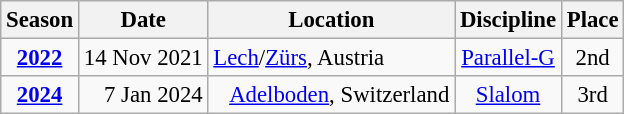<table class=wikitable style="text-align:center ; font-size:95%;">
<tr>
<th>Season</th>
<th>Date</th>
<th>Location</th>
<th>Discipline</th>
<th>Place</th>
</tr>
<tr>
<td><strong><a href='#'>2022</a></strong></td>
<td align=right>14 Nov 2021</td>
<td align=left> <a href='#'>Lech</a>/<a href='#'>Zürs</a>, Austria</td>
<td><a href='#'>Parallel-G</a></td>
<td>2nd</td>
</tr>
<tr>
<td rowspan=><strong><a href='#'>2024</a></strong></td>
<td align=right>7 Jan 2024</td>
<td align=left>   <a href='#'>Adelboden</a>, Switzerland</td>
<td><a href='#'>Slalom</a></td>
<td>3rd</td>
</tr>
</table>
